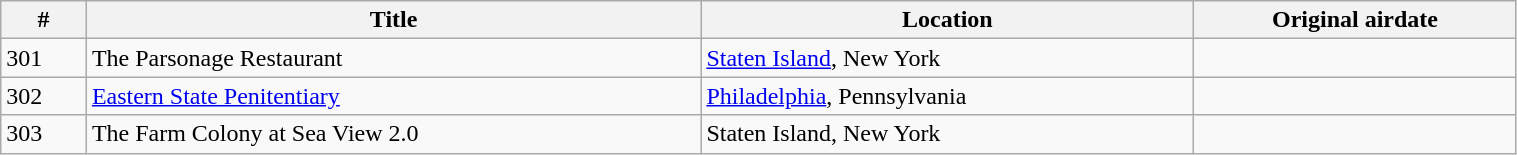<table class="wikitable" style="width:80%;">
<tr>
<th>#</th>
<th>Title</th>
<th>Location</th>
<th>Original airdate</th>
</tr>
<tr>
<td>301</td>
<td>The Parsonage Restaurant</td>
<td><a href='#'>Staten Island</a>, New York</td>
<td></td>
</tr>
<tr>
<td>302</td>
<td><a href='#'>Eastern State Penitentiary</a></td>
<td><a href='#'>Philadelphia</a>, Pennsylvania</td>
<td></td>
</tr>
<tr>
<td>303</td>
<td>The Farm Colony at Sea View 2.0</td>
<td>Staten Island, New York</td>
<td></td>
</tr>
</table>
